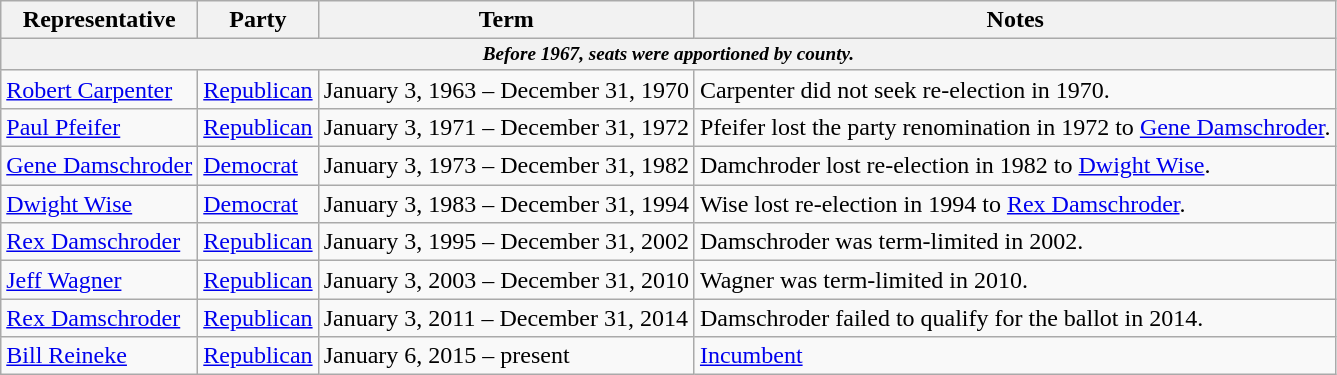<table class=wikitable>
<tr valign=bottom>
<th>Representative</th>
<th>Party</th>
<th>Term</th>
<th>Notes</th>
</tr>
<tr>
<th colspan=5 style="font-size: 80%;"><em>Before 1967, seats were apportioned by county.</em></th>
</tr>
<tr>
<td><a href='#'>Robert Carpenter</a></td>
<td><a href='#'>Republican</a></td>
<td>January 3, 1963 – December 31, 1970</td>
<td>Carpenter did not seek re-election in 1970.</td>
</tr>
<tr>
<td><a href='#'>Paul Pfeifer</a></td>
<td><a href='#'>Republican</a></td>
<td>January 3, 1971 – December 31, 1972</td>
<td>Pfeifer lost the party renomination in 1972 to <a href='#'>Gene Damschroder</a>.</td>
</tr>
<tr>
<td><a href='#'>Gene Damschroder</a></td>
<td><a href='#'>Democrat</a></td>
<td>January 3, 1973 – December 31, 1982</td>
<td>Damchroder lost re-election in 1982 to <a href='#'>Dwight Wise</a>.</td>
</tr>
<tr>
<td><a href='#'>Dwight Wise</a></td>
<td><a href='#'>Democrat</a></td>
<td>January 3, 1983 – December 31, 1994</td>
<td>Wise lost re-election in 1994 to <a href='#'>Rex Damschroder</a>.</td>
</tr>
<tr>
<td><a href='#'>Rex Damschroder</a></td>
<td><a href='#'>Republican</a></td>
<td>January 3, 1995 – December 31, 2002</td>
<td>Damschroder was term-limited in 2002.</td>
</tr>
<tr>
<td><a href='#'>Jeff Wagner</a></td>
<td><a href='#'>Republican</a></td>
<td>January 3, 2003 – December 31, 2010</td>
<td>Wagner was term-limited in 2010.</td>
</tr>
<tr>
<td><a href='#'>Rex Damschroder</a></td>
<td><a href='#'>Republican</a></td>
<td>January 3, 2011 – December 31, 2014</td>
<td>Damschroder failed to qualify for the ballot in 2014.</td>
</tr>
<tr>
<td><a href='#'>Bill Reineke</a></td>
<td><a href='#'>Republican</a></td>
<td>January 6, 2015 – present</td>
<td><a href='#'>Incumbent</a></td>
</tr>
</table>
